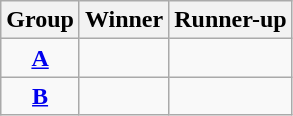<table class="wikitable">
<tr>
<th>Group</th>
<th>Winner</th>
<th>Runner-up</th>
</tr>
<tr>
<td align=center><strong><a href='#'>A</a></strong></td>
<td></td>
<td></td>
</tr>
<tr>
<td align=center><strong><a href='#'>B</a></strong></td>
<td></td>
<td></td>
</tr>
</table>
